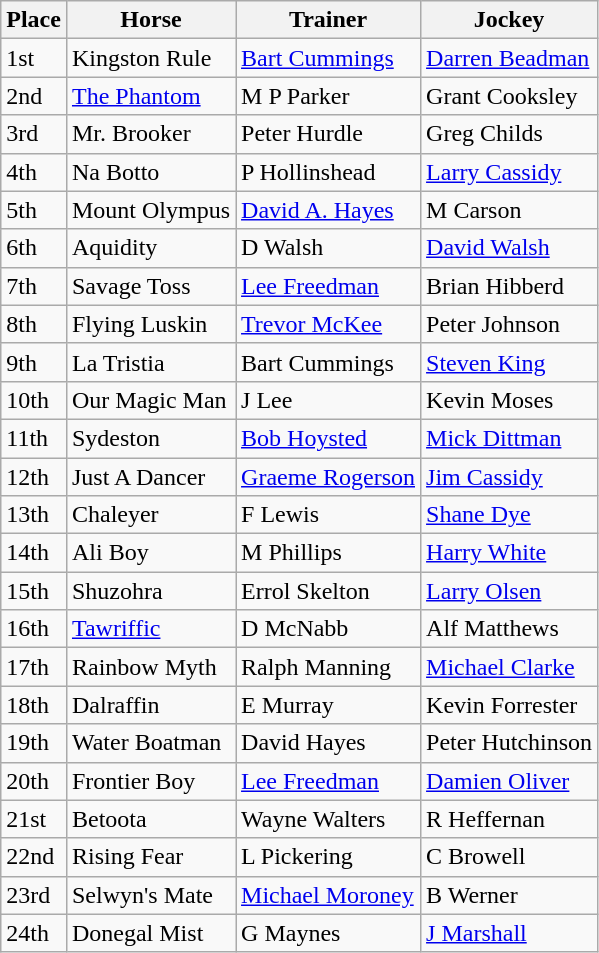<table class="wikitable sortable">
<tr>
<th>Place</th>
<th>Horse</th>
<th>Trainer</th>
<th>Jockey</th>
</tr>
<tr>
<td>1st</td>
<td>Kingston Rule</td>
<td><a href='#'>Bart Cummings</a></td>
<td><a href='#'>Darren Beadman</a></td>
</tr>
<tr>
<td>2nd</td>
<td><a href='#'>The Phantom</a></td>
<td>M P Parker</td>
<td>Grant Cooksley</td>
</tr>
<tr>
<td>3rd</td>
<td>Mr. Brooker</td>
<td>Peter Hurdle</td>
<td>Greg Childs</td>
</tr>
<tr>
<td>4th</td>
<td>Na Botto</td>
<td>P Hollinshead</td>
<td><a href='#'>Larry Cassidy</a></td>
</tr>
<tr>
<td>5th</td>
<td>Mount Olympus</td>
<td><a href='#'>David A. Hayes</a></td>
<td>M Carson</td>
</tr>
<tr>
<td>6th</td>
<td>Aquidity</td>
<td>D Walsh</td>
<td><a href='#'>David Walsh</a></td>
</tr>
<tr>
<td>7th</td>
<td>Savage Toss</td>
<td><a href='#'>Lee Freedman</a></td>
<td>Brian Hibberd</td>
</tr>
<tr>
<td>8th</td>
<td>Flying Luskin</td>
<td><a href='#'>Trevor McKee</a></td>
<td>Peter Johnson</td>
</tr>
<tr>
<td>9th</td>
<td>La Tristia</td>
<td>Bart Cummings</td>
<td><a href='#'>Steven King</a></td>
</tr>
<tr>
<td>10th</td>
<td>Our Magic Man</td>
<td>J Lee</td>
<td>Kevin Moses</td>
</tr>
<tr>
<td>11th</td>
<td>Sydeston</td>
<td><a href='#'>Bob Hoysted</a></td>
<td><a href='#'>Mick Dittman</a></td>
</tr>
<tr>
<td>12th</td>
<td>Just A Dancer</td>
<td><a href='#'>Graeme Rogerson</a></td>
<td><a href='#'>Jim Cassidy</a></td>
</tr>
<tr>
<td>13th</td>
<td>Chaleyer</td>
<td>F Lewis</td>
<td><a href='#'>Shane Dye</a></td>
</tr>
<tr>
<td>14th</td>
<td>Ali Boy</td>
<td>M Phillips</td>
<td><a href='#'>Harry White</a></td>
</tr>
<tr>
<td>15th</td>
<td>Shuzohra</td>
<td>Errol Skelton</td>
<td><a href='#'>Larry Olsen</a></td>
</tr>
<tr>
<td>16th</td>
<td><a href='#'>Tawriffic</a></td>
<td>D McNabb</td>
<td>Alf Matthews</td>
</tr>
<tr>
<td>17th</td>
<td>Rainbow Myth</td>
<td>Ralph Manning</td>
<td><a href='#'>Michael Clarke</a></td>
</tr>
<tr>
<td>18th</td>
<td>Dalraffin</td>
<td>E Murray</td>
<td>Kevin Forrester</td>
</tr>
<tr>
<td>19th</td>
<td>Water Boatman</td>
<td>David Hayes</td>
<td>Peter Hutchinson</td>
</tr>
<tr>
<td>20th</td>
<td>Frontier Boy</td>
<td><a href='#'>Lee Freedman</a></td>
<td><a href='#'>Damien Oliver</a></td>
</tr>
<tr>
<td>21st</td>
<td>Betoota</td>
<td>Wayne Walters</td>
<td>R Heffernan</td>
</tr>
<tr>
<td>22nd</td>
<td>Rising Fear</td>
<td>L Pickering</td>
<td>C Browell</td>
</tr>
<tr>
<td>23rd</td>
<td>Selwyn's Mate</td>
<td><a href='#'>Michael Moroney</a></td>
<td>B Werner</td>
</tr>
<tr>
<td>24th</td>
<td>Donegal Mist</td>
<td>G Maynes</td>
<td><a href='#'>J Marshall</a></td>
</tr>
</table>
